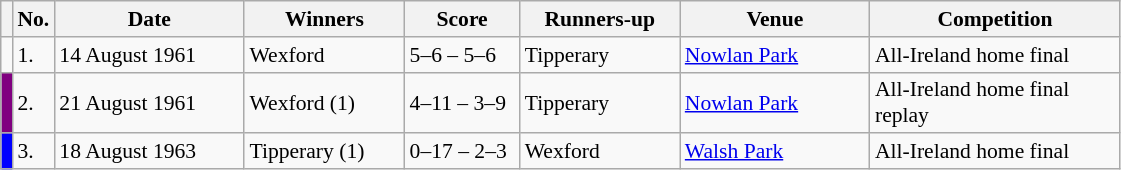<table class="wikitable" style="font-size:90%">
<tr>
<th width=1></th>
<th width=5>No.</th>
<th width=120>Date</th>
<th width=100>Winners</th>
<th width=70>Score</th>
<th width=100>Runners-up</th>
<th width=120>Venue</th>
<th width=160>Competition</th>
</tr>
<tr>
<td></td>
<td>1.</td>
<td>14 August 1961</td>
<td>Wexford</td>
<td>5–6 – 5–6</td>
<td>Tipperary</td>
<td><a href='#'>Nowlan Park</a></td>
<td>All-Ireland home final</td>
</tr>
<tr>
<td style="background-color:#800080"></td>
<td>2.</td>
<td>21 August 1961</td>
<td>Wexford (1)</td>
<td>4–11 – 3–9</td>
<td>Tipperary</td>
<td><a href='#'>Nowlan Park</a></td>
<td>All-Ireland home final replay</td>
</tr>
<tr>
<td style="background-color:#0000ff"></td>
<td>3.</td>
<td>18 August 1963</td>
<td>Tipperary (1)</td>
<td>0–17 – 2–3</td>
<td>Wexford</td>
<td><a href='#'>Walsh Park</a></td>
<td>All-Ireland home final</td>
</tr>
</table>
